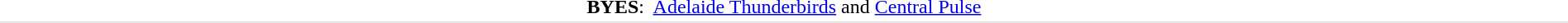<table style="text-align:center; border-bottom:1px solid #E0E0E0" width=100%>
<tr>
<td><strong>BYES</strong>:  <a href='#'>Adelaide Thunderbirds</a> and <a href='#'>Central Pulse</a></td>
</tr>
</table>
